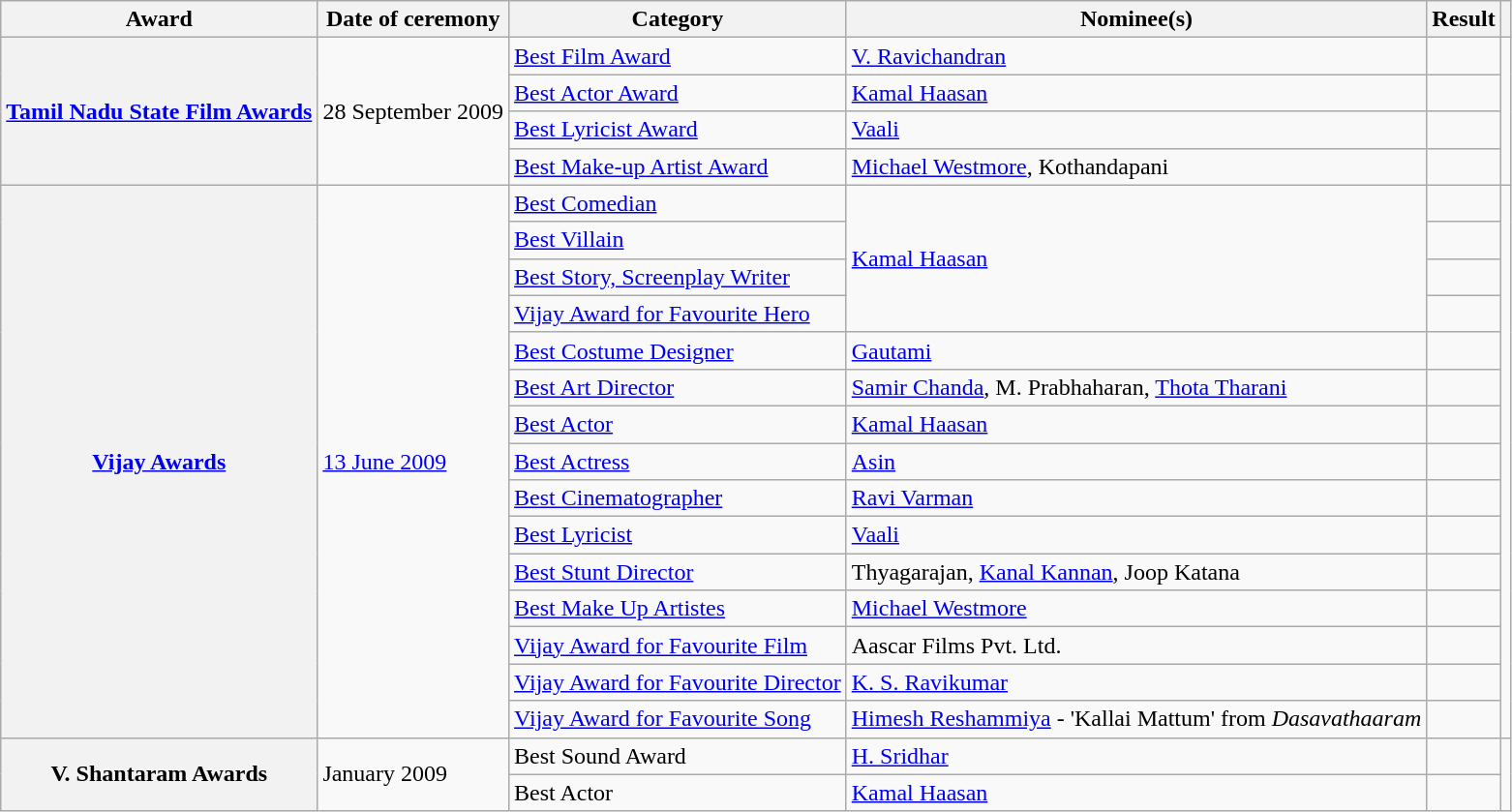<table class="wikitable plainrowheaders sortable">
<tr>
<th scope="col">Award</th>
<th scope="col">Date of ceremony</th>
<th scope="col">Category</th>
<th scope="col">Nominee(s)</th>
<th scope="col">Result</th>
<th scope="col" class="unsortable"></th>
</tr>
<tr>
<th scope="row" rowspan="4"><a href='#'>Tamil Nadu State Film Awards</a></th>
<td rowspan="4">28 September 2009</td>
<td><a href='#'>Best Film Award</a></td>
<td><a href='#'>V. Ravichandran</a></td>
<td></td>
<td style="text-align:center;" rowspan="4"></td>
</tr>
<tr>
<td><a href='#'>Best Actor Award</a></td>
<td><a href='#'>Kamal Haasan</a></td>
<td></td>
</tr>
<tr>
<td><a href='#'>Best Lyricist Award</a></td>
<td><a href='#'>Vaali</a></td>
<td></td>
</tr>
<tr>
<td><a href='#'>Best Make-up Artist Award</a></td>
<td><a href='#'>Michael Westmore</a>, Kothandapani</td>
<td></td>
</tr>
<tr>
<th scope="row" rowspan="15"><a href='#'>Vijay Awards</a></th>
<td rowspan="15"><a href='#'>13 June 2009</a></td>
<td><a href='#'>Best Comedian</a></td>
<td rowspan="4"><a href='#'>Kamal Haasan</a></td>
<td></td>
<td style="text-align:center;" rowspan="15"></td>
</tr>
<tr>
<td><a href='#'>Best Villain</a></td>
<td></td>
</tr>
<tr>
<td><a href='#'>Best Story, Screenplay Writer</a></td>
<td></td>
</tr>
<tr>
<td><a href='#'>Vijay Award for Favourite Hero</a></td>
<td></td>
</tr>
<tr>
<td><a href='#'>Best Costume Designer</a></td>
<td><a href='#'>Gautami</a></td>
<td></td>
</tr>
<tr>
<td><a href='#'>Best Art Director</a></td>
<td><a href='#'>Samir Chanda</a>, M. Prabhaharan, <a href='#'>Thota Tharani</a></td>
<td></td>
</tr>
<tr>
<td><a href='#'>Best Actor</a></td>
<td><a href='#'>Kamal Haasan</a></td>
<td></td>
</tr>
<tr>
<td><a href='#'>Best Actress</a></td>
<td><a href='#'>Asin</a></td>
<td></td>
</tr>
<tr>
<td><a href='#'>Best Cinematographer</a></td>
<td><a href='#'>Ravi Varman</a></td>
<td></td>
</tr>
<tr>
<td><a href='#'>Best Lyricist</a></td>
<td><a href='#'>Vaali</a></td>
<td></td>
</tr>
<tr>
<td><a href='#'>Best Stunt Director</a></td>
<td>Thyagarajan, <a href='#'>Kanal Kannan</a>, Joop Katana</td>
<td></td>
</tr>
<tr>
<td><a href='#'>Best Make Up Artistes</a></td>
<td><a href='#'>Michael Westmore</a></td>
<td></td>
</tr>
<tr>
<td><a href='#'>Vijay Award for Favourite Film</a></td>
<td>Aascar Films Pvt. Ltd.</td>
<td></td>
</tr>
<tr>
<td><a href='#'>Vijay Award for Favourite Director</a></td>
<td><a href='#'>K. S. Ravikumar</a></td>
<td></td>
</tr>
<tr>
<td><a href='#'>Vijay Award for Favourite Song</a></td>
<td><a href='#'>Himesh Reshammiya</a> - 'Kallai Mattum' from <em>Dasavathaaram</em></td>
<td></td>
</tr>
<tr>
<th scope="row" rowspan="2">V. Shantaram Awards</th>
<td rowspan="2">January 2009</td>
<td>Best Sound Award</td>
<td><a href='#'>H. Sridhar</a></td>
<td></td>
<td style="text-align:center;" rowspan="2"></td>
</tr>
<tr>
<td>Best Actor</td>
<td><a href='#'>Kamal Haasan</a></td>
<td></td>
</tr>
</table>
